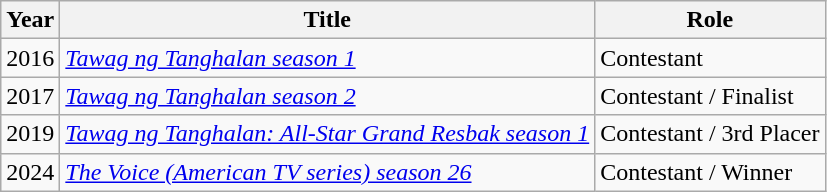<table class="wikitable sortable">
<tr>
<th>Year</th>
<th>Title</th>
<th>Role</th>
</tr>
<tr>
<td>2016</td>
<td><em><a href='#'>Tawag ng Tanghalan season 1</a></em></td>
<td>Contestant</td>
</tr>
<tr>
<td>2017</td>
<td><em><a href='#'>Tawag ng Tanghalan season 2</a></em></td>
<td>Contestant / Finalist</td>
</tr>
<tr>
<td>2019</td>
<td><em><a href='#'>Tawag ng Tanghalan: All-Star Grand Resbak season 1</a></em></td>
<td>Contestant / 3rd Placer</td>
</tr>
<tr>
<td>2024</td>
<td><em><a href='#'>The Voice (American TV series) season 26</a></em></td>
<td>Contestant / Winner</td>
</tr>
</table>
